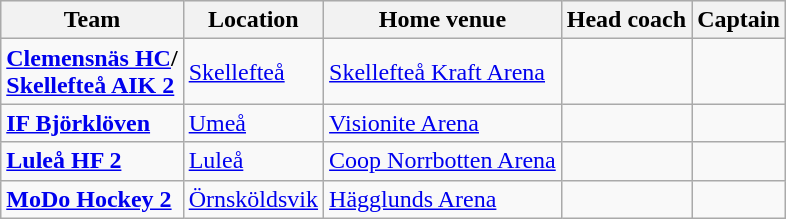<table class="wikitable sortable">
<tr style="background:#efefef;">
<th>Team</th>
<th>Location</th>
<th>Home venue</th>
<th>Head coach</th>
<th>Captain</th>
</tr>
<tr>
<td><strong><a href='#'>Clemensnäs HC</a>/<br></strong><a href='#'><strong>Skellefteå AIK 2</strong></a></td>
<td> <a href='#'>Skellefteå</a></td>
<td><a href='#'>Skellefteå Kraft Arena</a></td>
<td></td>
<td></td>
</tr>
<tr>
<td><a href='#'><strong>IF Björklöven</strong></a></td>
<td> <a href='#'>Umeå</a></td>
<td><a href='#'>Visionite Arena</a></td>
<td></td>
<td></td>
</tr>
<tr>
<td><a href='#'><strong>Luleå HF 2</strong></a></td>
<td> <a href='#'>Luleå</a></td>
<td><a href='#'>Coop Norrbotten Arena</a></td>
<td></td>
<td></td>
</tr>
<tr>
<td><a href='#'><strong>MoDo Hockey 2</strong></a></td>
<td> <a href='#'>Örnsköldsvik</a></td>
<td><a href='#'>Hägglunds Arena</a></td>
<td></td>
<td></td>
</tr>
</table>
